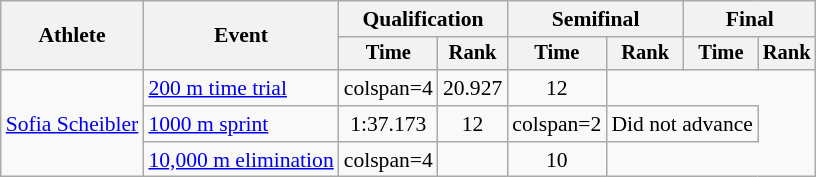<table class=wikitable style=font-size:90%;text-align:center>
<tr>
<th rowspan=2>Athlete</th>
<th rowspan=2>Event</th>
<th colspan=2>Qualification</th>
<th colspan=2>Semifinal</th>
<th colspan=2>Final</th>
</tr>
<tr style=font-size:95%>
<th>Time</th>
<th>Rank</th>
<th>Time</th>
<th>Rank</th>
<th>Time</th>
<th>Rank</th>
</tr>
<tr>
<td align=left rowspan=3><a href='#'>Sofia Scheibler</a></td>
<td align=left><a href='#'>200 m time trial</a></td>
<td>colspan=4 </td>
<td>20.927</td>
<td>12</td>
</tr>
<tr>
<td align=left><a href='#'>1000 m sprint</a></td>
<td>1:37.173</td>
<td>12</td>
<td>colspan=2 </td>
<td colspan=2>Did not advance</td>
</tr>
<tr>
<td align=left><a href='#'>10,000 m elimination</a></td>
<td>colspan=4 </td>
<td></td>
<td>10</td>
</tr>
</table>
